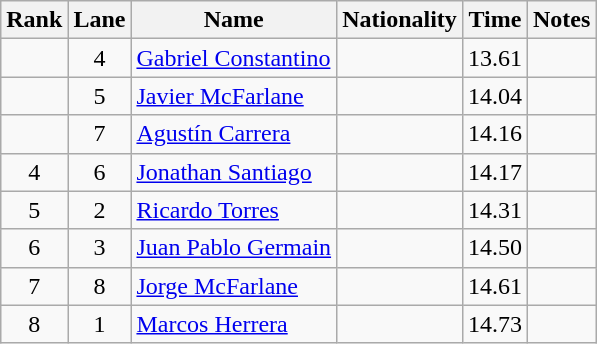<table class="wikitable sortable" style="text-align:center">
<tr>
<th>Rank</th>
<th>Lane</th>
<th>Name</th>
<th>Nationality</th>
<th>Time</th>
<th>Notes</th>
</tr>
<tr>
<td></td>
<td>4</td>
<td align=left><a href='#'>Gabriel Constantino</a></td>
<td align=left></td>
<td>13.61</td>
<td></td>
</tr>
<tr>
<td></td>
<td>5</td>
<td align=left><a href='#'>Javier McFarlane</a></td>
<td align=left></td>
<td>14.04</td>
<td></td>
</tr>
<tr>
<td></td>
<td>7</td>
<td align=left><a href='#'>Agustín Carrera</a></td>
<td align=left></td>
<td>14.16</td>
<td></td>
</tr>
<tr>
<td>4</td>
<td>6</td>
<td align=left><a href='#'>Jonathan Santiago</a></td>
<td align=left></td>
<td>14.17</td>
<td></td>
</tr>
<tr>
<td>5</td>
<td>2</td>
<td align=left><a href='#'>Ricardo Torres</a></td>
<td align=left></td>
<td>14.31</td>
<td></td>
</tr>
<tr>
<td>6</td>
<td>3</td>
<td align=left><a href='#'>Juan Pablo Germain</a></td>
<td align=left></td>
<td>14.50</td>
<td></td>
</tr>
<tr>
<td>7</td>
<td>8</td>
<td align=left><a href='#'>Jorge McFarlane</a></td>
<td align=left></td>
<td>14.61</td>
<td></td>
</tr>
<tr>
<td>8</td>
<td>1</td>
<td align=left><a href='#'>Marcos Herrera</a></td>
<td align=left></td>
<td>14.73</td>
<td></td>
</tr>
</table>
